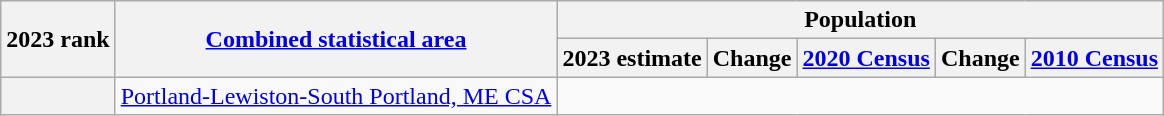<table class="wikitable sortable">
<tr>
<th scope=col rowspan=2>2023 rank</th>
<th scope=col rowspan=2><a href='#'>Combined statistical area</a></th>
<th colspan=5>Population</th>
</tr>
<tr>
<th scope=col>2023 estimate</th>
<th scope=col>Change</th>
<th scope=col><a href='#'>2020 Census</a></th>
<th scope=col>Change</th>
<th scope=col><a href='#'>2010 Census</a></th>
</tr>
<tr>
<th scope=row></th>
<td><a href='#'>Portland-Lewiston-South Portland, ME CSA</a><br></td>
</tr>
</table>
